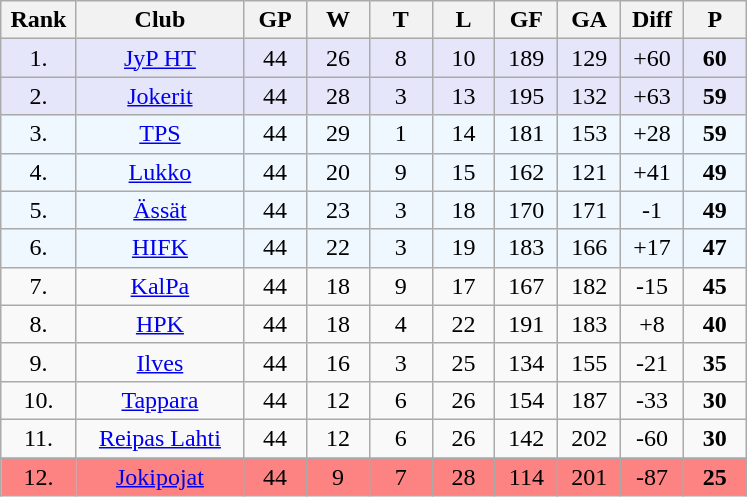<table class="wikitable sortable">
<tr>
<th bgcolor="#DDDDFF" width="9%" align="left">Rank</th>
<th bgcolor="#DDDDFF" width="20%">Club</th>
<th bgcolor="#DDDDFF" width="7.5%">GP</th>
<th bgcolor="#DDDDFF" width="7.5%">W</th>
<th bgcolor="#DDDDFF" width="7.5%">T</th>
<th bgcolor="#DDDDFF" width="7.5%">L</th>
<th bgcolor="#DDDDFF" width="7.5%">GF</th>
<th bgcolor="#DDDDFF" width="7.5%">GA</th>
<th bgcolor="#DDDDFF" width="7.5%" class="unsortable">Diff</th>
<th bgcolor="#DDDDFF" width="7.5%">P</th>
</tr>
<tr bgcolor="#e6e6fa" align="center">
<td>1.</td>
<td><a href='#'>JyP HT</a></td>
<td>44</td>
<td>26</td>
<td>8</td>
<td>10</td>
<td>189</td>
<td>129</td>
<td>+60</td>
<td><strong>60</strong></td>
</tr>
<tr bgcolor="#e6e6fa" align="center">
<td>2.</td>
<td><a href='#'>Jokerit</a></td>
<td>44</td>
<td>28</td>
<td>3</td>
<td>13</td>
<td>195</td>
<td>132</td>
<td>+63</td>
<td><strong>59</strong></td>
</tr>
<tr bgcolor="#f0f8ff" align="center">
<td>3.</td>
<td><a href='#'>TPS</a></td>
<td>44</td>
<td>29</td>
<td>1</td>
<td>14</td>
<td>181</td>
<td>153</td>
<td>+28</td>
<td><strong>59</strong></td>
</tr>
<tr bgcolor="#f0f8ff" align="center">
<td>4.</td>
<td><a href='#'>Lukko</a></td>
<td>44</td>
<td>20</td>
<td>9</td>
<td>15</td>
<td>162</td>
<td>121</td>
<td>+41</td>
<td><strong>49</strong></td>
</tr>
<tr bgcolor="#f0f8ff" align="center">
<td>5.</td>
<td><a href='#'>Ässät</a></td>
<td>44</td>
<td>23</td>
<td>3</td>
<td>18</td>
<td>170</td>
<td>171</td>
<td>-1</td>
<td><strong>49</strong></td>
</tr>
<tr bgcolor="#f0f8ff" align="center">
<td>6.</td>
<td><a href='#'>HIFK</a></td>
<td>44</td>
<td>22</td>
<td>3</td>
<td>19</td>
<td>183</td>
<td>166</td>
<td>+17</td>
<td><strong>47</strong></td>
</tr>
<tr align="center">
<td>7.</td>
<td><a href='#'>KalPa</a></td>
<td>44</td>
<td>18</td>
<td>9</td>
<td>17</td>
<td>167</td>
<td>182</td>
<td>-15</td>
<td><strong>45</strong></td>
</tr>
<tr align="center">
<td>8.</td>
<td><a href='#'>HPK</a></td>
<td>44</td>
<td>18</td>
<td>4</td>
<td>22</td>
<td>191</td>
<td>183</td>
<td>+8</td>
<td><strong>40</strong></td>
</tr>
<tr align="center">
<td>9.</td>
<td><a href='#'>Ilves</a></td>
<td>44</td>
<td>16</td>
<td>3</td>
<td>25</td>
<td>134</td>
<td>155</td>
<td>-21</td>
<td><strong>35</strong></td>
</tr>
<tr align="center">
<td>10.</td>
<td><a href='#'>Tappara</a></td>
<td>44</td>
<td>12</td>
<td>6</td>
<td>26</td>
<td>154</td>
<td>187</td>
<td>-33</td>
<td><strong>30</strong></td>
</tr>
<tr align="center">
<td>11.</td>
<td><a href='#'>Reipas Lahti</a></td>
<td>44</td>
<td>12</td>
<td>6</td>
<td>26</td>
<td>142</td>
<td>202</td>
<td>-60</td>
<td><strong>30</strong></td>
</tr>
<tr bgcolor="#FD8282" align="center">
<td>12.</td>
<td><a href='#'>Jokipojat</a></td>
<td>44</td>
<td>9</td>
<td>7</td>
<td>28</td>
<td>114</td>
<td>201</td>
<td>-87</td>
<td><strong>25</strong></td>
</tr>
</table>
